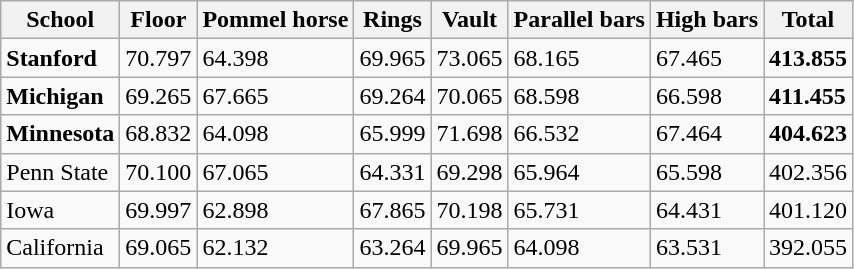<table class="wikitable">
<tr>
<th>School</th>
<th>Floor</th>
<th>Pommel horse</th>
<th>Rings</th>
<th>Vault</th>
<th>Parallel bars</th>
<th>High bars</th>
<th>Total</th>
</tr>
<tr>
<td><strong>Stanford</strong></td>
<td>70.797</td>
<td>64.398</td>
<td>69.965</td>
<td>73.065</td>
<td>68.165</td>
<td>67.465</td>
<td><strong>413.855</strong></td>
</tr>
<tr>
<td><strong>Michigan</strong></td>
<td>69.265</td>
<td>67.665</td>
<td>69.264</td>
<td>70.065</td>
<td>68.598</td>
<td>66.598</td>
<td><strong>411.455</strong></td>
</tr>
<tr>
<td><strong>Minnesota</strong></td>
<td>68.832</td>
<td>64.098</td>
<td>65.999</td>
<td>71.698</td>
<td>66.532</td>
<td>67.464</td>
<td><strong>404.623</strong></td>
</tr>
<tr>
<td>Penn State</td>
<td>70.100</td>
<td>67.065</td>
<td>64.331</td>
<td>69.298</td>
<td>65.964</td>
<td>65.598</td>
<td>402.356</td>
</tr>
<tr>
<td>Iowa</td>
<td>69.997</td>
<td>62.898</td>
<td>67.865</td>
<td>70.198</td>
<td>65.731</td>
<td>64.431</td>
<td>401.120</td>
</tr>
<tr>
<td>California</td>
<td>69.065</td>
<td>62.132</td>
<td>63.264</td>
<td>69.965</td>
<td>64.098</td>
<td>63.531</td>
<td>392.055</td>
</tr>
</table>
